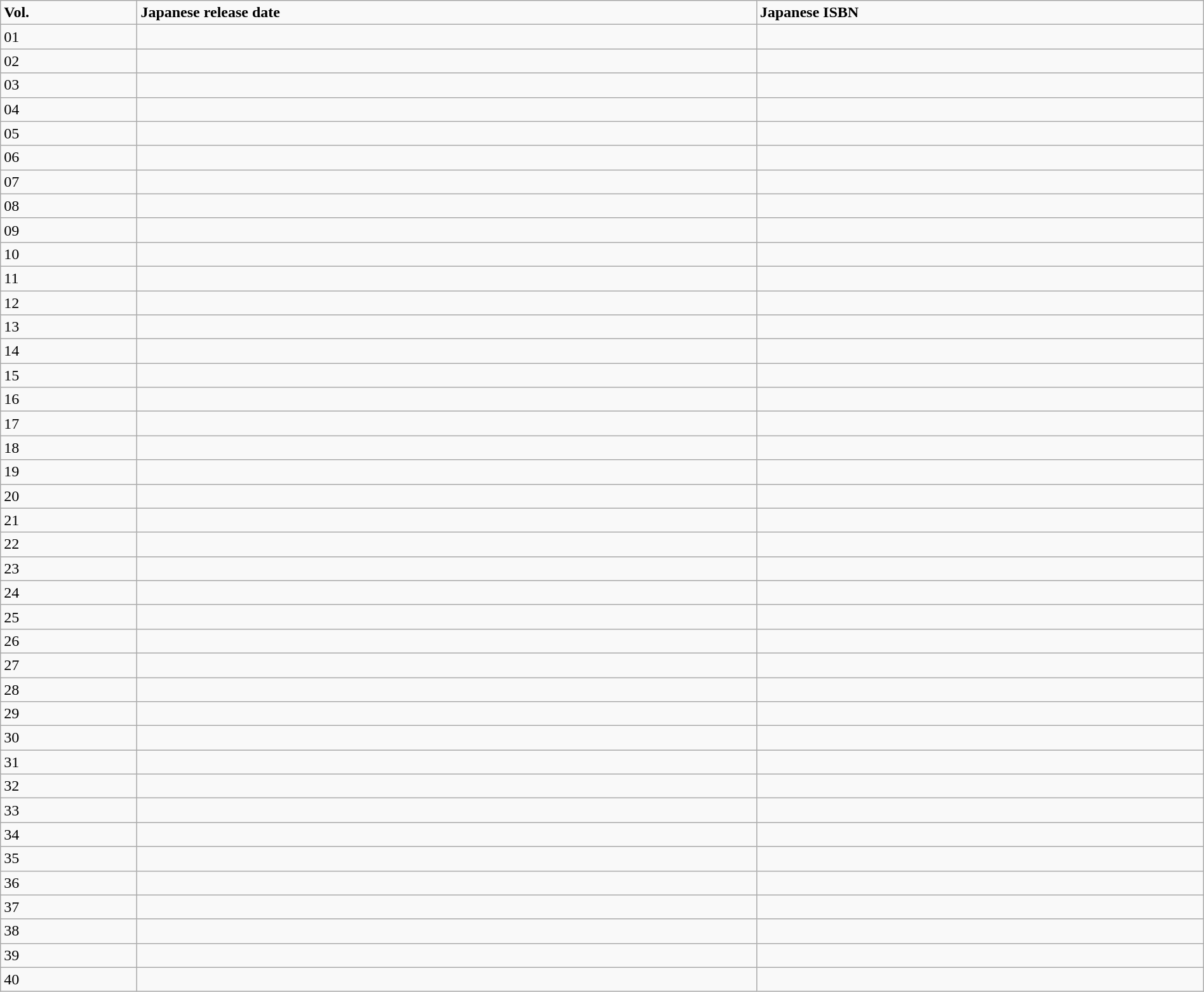<table class="wikitable" width="100%">
<tr>
<td><strong>Vol.</strong></td>
<td><strong>Japanese release date</strong></td>
<td><strong>Japanese ISBN</strong></td>
</tr>
<tr>
<td>01</td>
<td></td>
<td></td>
</tr>
<tr>
<td>02</td>
<td></td>
<td></td>
</tr>
<tr>
<td>03</td>
<td></td>
<td></td>
</tr>
<tr>
<td>04</td>
<td></td>
<td></td>
</tr>
<tr>
<td>05</td>
<td></td>
<td></td>
</tr>
<tr>
<td>06</td>
<td></td>
<td></td>
</tr>
<tr>
<td>07</td>
<td></td>
<td></td>
</tr>
<tr>
<td>08</td>
<td></td>
<td></td>
</tr>
<tr>
<td>09</td>
<td></td>
<td></td>
</tr>
<tr>
<td>10</td>
<td></td>
<td></td>
</tr>
<tr>
<td>11</td>
<td></td>
<td></td>
</tr>
<tr>
<td>12</td>
<td></td>
<td></td>
</tr>
<tr>
<td>13</td>
<td></td>
<td></td>
</tr>
<tr>
<td>14</td>
<td></td>
<td></td>
</tr>
<tr>
<td>15</td>
<td></td>
<td></td>
</tr>
<tr>
<td>16</td>
<td></td>
<td></td>
</tr>
<tr>
<td>17</td>
<td></td>
<td></td>
</tr>
<tr>
<td>18</td>
<td></td>
<td></td>
</tr>
<tr>
<td>19</td>
<td></td>
<td></td>
</tr>
<tr>
<td>20</td>
<td></td>
<td></td>
</tr>
<tr>
<td>21</td>
<td></td>
<td></td>
</tr>
<tr>
<td>22</td>
<td></td>
<td></td>
</tr>
<tr>
<td>23</td>
<td></td>
<td></td>
</tr>
<tr>
<td>24</td>
<td></td>
<td></td>
</tr>
<tr>
<td>25</td>
<td></td>
<td></td>
</tr>
<tr>
<td>26</td>
<td></td>
<td></td>
</tr>
<tr>
<td>27</td>
<td></td>
<td></td>
</tr>
<tr>
<td>28</td>
<td></td>
<td></td>
</tr>
<tr>
<td>29</td>
<td></td>
<td></td>
</tr>
<tr>
<td>30</td>
<td></td>
<td></td>
</tr>
<tr>
<td>31</td>
<td></td>
<td></td>
</tr>
<tr>
<td>32</td>
<td></td>
<td></td>
</tr>
<tr>
<td>33</td>
<td></td>
<td></td>
</tr>
<tr>
<td>34</td>
<td></td>
<td></td>
</tr>
<tr>
<td>35</td>
<td></td>
<td></td>
</tr>
<tr>
<td>36</td>
<td></td>
<td></td>
</tr>
<tr>
<td>37</td>
<td></td>
<td></td>
</tr>
<tr>
<td>38</td>
<td></td>
<td></td>
</tr>
<tr>
<td>39</td>
<td></td>
<td></td>
</tr>
<tr>
<td>40</td>
<td></td>
<td></td>
</tr>
</table>
